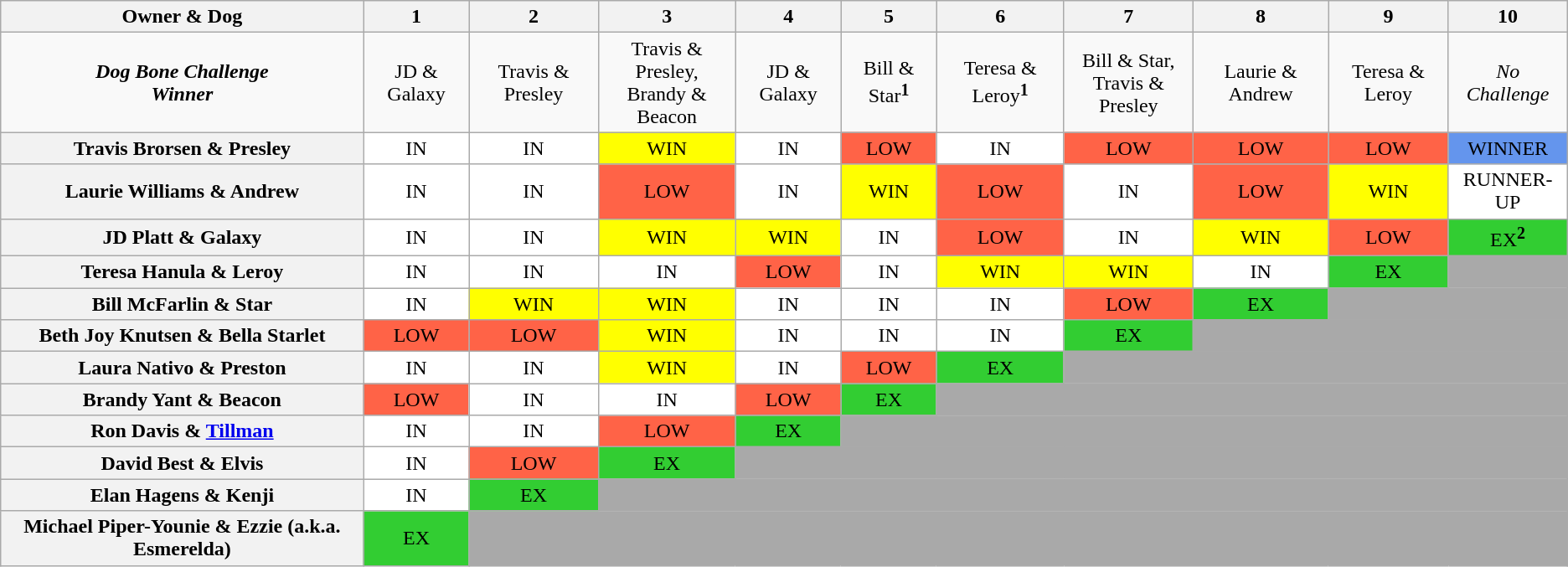<table class="wikitable" style="text-align:center">
<tr>
<th>Owner & Dog</th>
<th>1</th>
<th>2</th>
<th>3</th>
<th>4</th>
<th>5</th>
<th>6</th>
<th>7</th>
<th>8</th>
<th>9</th>
<th>10</th>
</tr>
<tr>
<td><strong><em>Dog Bone Challenge</em></strong><br> <strong><em>Winner</em></strong></td>
<td>JD & Galaxy</td>
<td>Travis & Presley</td>
<td>Travis & Presley,<br> Brandy & Beacon</td>
<td>JD & Galaxy</td>
<td>Bill & Star<strong><sup>1</sup></strong></td>
<td>Teresa & Leroy<strong><sup>1</sup></strong></td>
<td>Bill & Star, <br> Travis & Presley</td>
<td>Laurie & Andrew</td>
<td>Teresa & Leroy</td>
<td><em>No Challenge</em></td>
</tr>
<tr>
<th>Travis Brorsen & Presley</th>
<td style="background:white;">IN</td>
<td style="background:white;">IN</td>
<td style="background:yellow;">WIN</td>
<td style="background:white;">IN</td>
<td style="background:tomato;">LOW</td>
<td style="background:white;">IN</td>
<td style="background:tomato;">LOW</td>
<td style="background:tomato;">LOW</td>
<td style="background:tomato;">LOW</td>
<td style="background:cornflowerblue;">WINNER</td>
</tr>
<tr>
<th>Laurie Williams & Andrew</th>
<td style="background:white;">IN</td>
<td style="background:white;">IN</td>
<td style="background:tomato;">LOW</td>
<td style="background:white;">IN</td>
<td style="background:yellow;">WIN</td>
<td style="background:tomato;">LOW</td>
<td style="background:white;">IN</td>
<td style="background:tomato;">LOW</td>
<td style="background:yellow;">WIN</td>
<td style="background:white;">RUNNER-UP</td>
</tr>
<tr>
<th>JD Platt & Galaxy</th>
<td style="background:white;">IN</td>
<td style="background:white;">IN</td>
<td style="background:yellow;">WIN</td>
<td style="background:yellow;">WIN</td>
<td style="background:white;">IN</td>
<td style="background:tomato;">LOW</td>
<td style="background:white;">IN</td>
<td style="background:yellow;">WIN</td>
<td style="background:tomato;">LOW</td>
<td style="background:limegreen;">EX<strong><sup>2</sup></strong></td>
</tr>
<tr>
<th>Teresa Hanula  & Leroy</th>
<td style="background:white;">IN</td>
<td style="background:white;">IN</td>
<td style="background:white;">IN</td>
<td style="background:tomato;">LOW</td>
<td style="background:white;">IN</td>
<td style="background:yellow;">WIN</td>
<td style="background:yellow;">WIN</td>
<td style="background:white;">IN</td>
<td style="background:limegreen;">EX</td>
<td colspan=1 style="background:darkgray;"></td>
</tr>
<tr>
<th>Bill McFarlin & Star</th>
<td style="background:white;">IN</td>
<td style="background:yellow;">WIN</td>
<td style="background:yellow;">WIN</td>
<td style="background:white;">IN</td>
<td style="background:white;">IN</td>
<td style="background:white;">IN</td>
<td style="background:tomato;">LOW</td>
<td style="background:limegreen;">EX</td>
<td colspan=2 style="background:darkgray;"></td>
</tr>
<tr>
<th>Beth Joy Knutsen & Bella Starlet</th>
<td style="background:tomato;">LOW</td>
<td style="background:tomato;">LOW</td>
<td style="background:yellow;">WIN</td>
<td style="background:white;">IN</td>
<td style="background:white;">IN</td>
<td style="background:white;">IN</td>
<td style="background:limegreen;">EX</td>
<td colspan=3 style="background:darkgray;"></td>
</tr>
<tr>
<th>Laura Nativo & Preston</th>
<td style="background:white;">IN</td>
<td style="background:white;">IN</td>
<td style="background:yellow;">WIN</td>
<td style="background:white;">IN</td>
<td style="background:tomato;">LOW</td>
<td style="background:limegreen;">EX</td>
<td colspan=4 style="background:darkgray;"></td>
</tr>
<tr>
<th>Brandy Yant & Beacon</th>
<td style="background:tomato;">LOW</td>
<td style="background:white;">IN</td>
<td style="background:white;">IN</td>
<td style="background:tomato;">LOW</td>
<td style="background:limegreen;">EX</td>
<td colspan=5 style="background:darkgray;"></td>
</tr>
<tr>
<th>Ron Davis & <a href='#'>Tillman</a></th>
<td style="background:white;">IN</td>
<td style="background:white;">IN</td>
<td style="background:tomato;">LOW</td>
<td style="background:limegreen;">EX</td>
<td colspan=6 style="background:darkgray;"></td>
</tr>
<tr>
<th>David Best & Elvis</th>
<td style="background:white;">IN</td>
<td style="background:tomato;">LOW</td>
<td style="background:limegreen;">EX</td>
<td colspan=7 style="background:darkgray;"></td>
</tr>
<tr>
<th>Elan Hagens & Kenji</th>
<td style="background:white;">IN</td>
<td style="background:limegreen;">EX</td>
<td colspan=8 style="background:darkgray;"></td>
</tr>
<tr>
<th>Michael Piper-Younie & Ezzie (a.k.a. Esmerelda)</th>
<td style="background:limegreen;">EX</td>
<td colspan=9 style="background:darkgray;"></td>
</tr>
</table>
